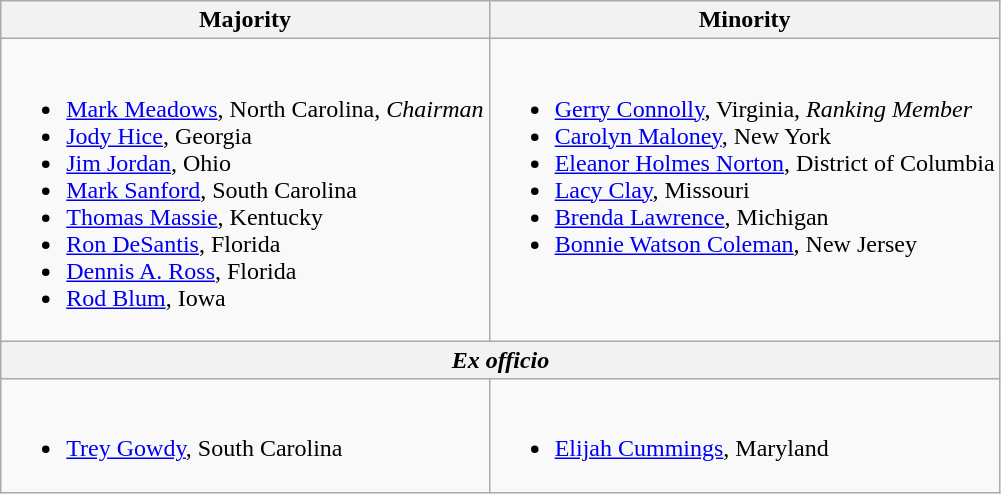<table class=wikitable>
<tr>
<th>Majority</th>
<th>Minority</th>
</tr>
<tr valign=top>
<td><br><ul><li><a href='#'>Mark Meadows</a>, North Carolina, <em>Chairman</em></li><li><a href='#'>Jody Hice</a>, Georgia</li><li><a href='#'>Jim Jordan</a>, Ohio</li><li><a href='#'>Mark Sanford</a>, South Carolina</li><li><a href='#'>Thomas Massie</a>, Kentucky</li><li><a href='#'>Ron DeSantis</a>, Florida</li><li><a href='#'>Dennis A. Ross</a>, Florida</li><li><a href='#'>Rod Blum</a>, Iowa</li></ul></td>
<td><br><ul><li><a href='#'>Gerry Connolly</a>, Virginia, <em>Ranking Member</em></li><li><a href='#'>Carolyn Maloney</a>, New York</li><li><a href='#'>Eleanor Holmes Norton</a>, District of Columbia</li><li><a href='#'>Lacy Clay</a>, Missouri</li><li><a href='#'>Brenda Lawrence</a>, Michigan</li><li><a href='#'>Bonnie Watson Coleman</a>, New Jersey</li></ul></td>
</tr>
<tr>
<th colspan=2><em>Ex officio</em></th>
</tr>
<tr>
<td><br><ul><li><a href='#'>Trey Gowdy</a>, South Carolina</li></ul></td>
<td><br><ul><li><a href='#'>Elijah Cummings</a>, Maryland</li></ul></td>
</tr>
</table>
